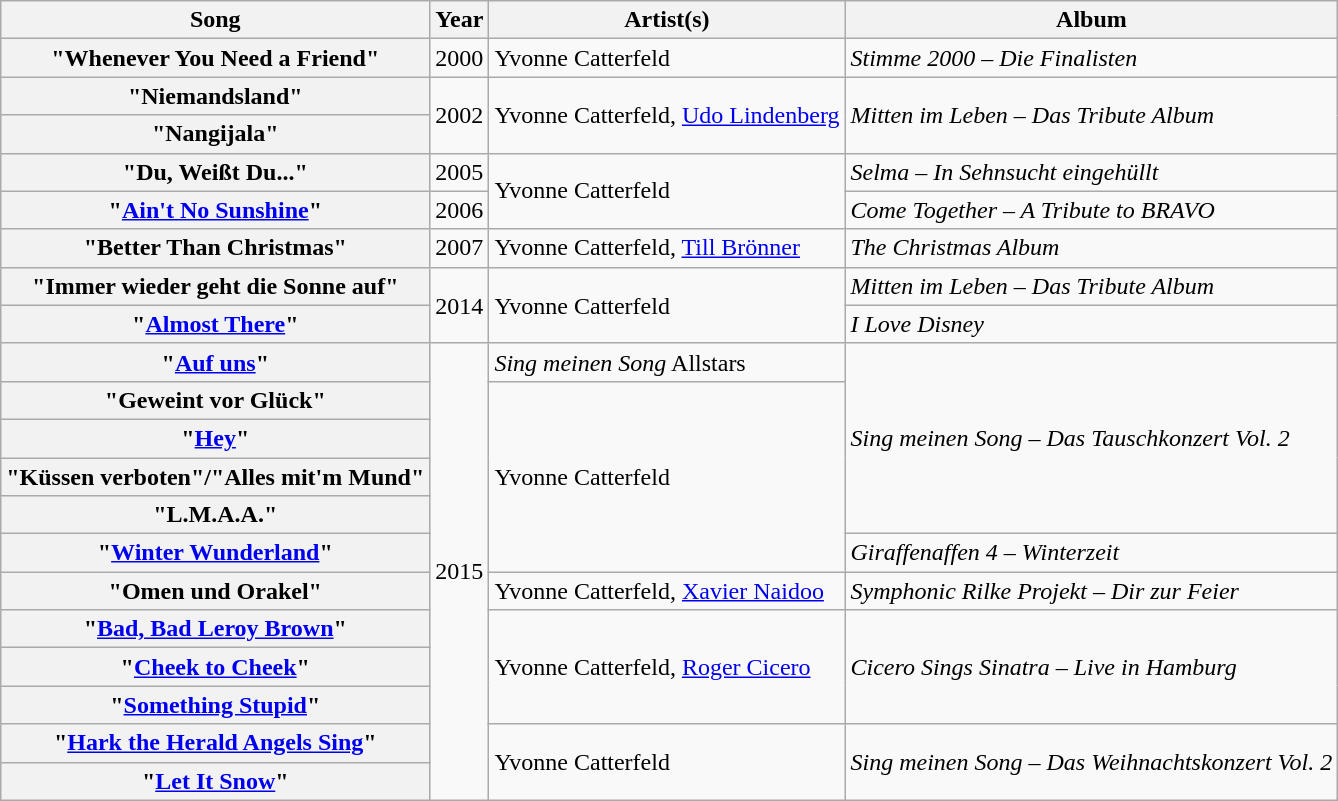<table class="wikitable plainrowheaders">
<tr>
<th align="center">Song</th>
<th align="center">Year</th>
<th align="center">Artist(s)</th>
<th align="center">Album</th>
</tr>
<tr>
<th scope="row">"Whenever You Need a Friend"</th>
<td>2000</td>
<td>Yvonne Catterfeld</td>
<td><em>Stimme 2000 – Die Finalisten</em></td>
</tr>
<tr>
<th scope="row">"Niemandsland"</th>
<td rowspan="2">2002</td>
<td rowspan="2">Yvonne Catterfeld, <a href='#'>Udo Lindenberg</a></td>
<td rowspan="2"><em>Mitten im Leben – Das Tribute Album</em></td>
</tr>
<tr>
<th scope="row">"Nangijala"</th>
</tr>
<tr>
<th scope="row">"Du, Weißt Du..."</th>
<td>2005</td>
<td rowspan="2">Yvonne Catterfeld</td>
<td><em>Selma – In Sehnsucht eingehüllt</em></td>
</tr>
<tr>
<th scope="row">"<a href='#'>Ain't No Sunshine</a>"</th>
<td>2006</td>
<td><em>Come Together – A Tribute to BRAVO</em></td>
</tr>
<tr>
<th scope="row">"Better Than Christmas"</th>
<td>2007</td>
<td>Yvonne Catterfeld, <a href='#'>Till Brönner</a></td>
<td><em>The Christmas Album</em></td>
</tr>
<tr>
<th scope="row">"Immer wieder geht die Sonne auf"</th>
<td rowspan="2">2014</td>
<td rowspan="2">Yvonne Catterfeld</td>
<td><em> Mitten im Leben – Das Tribute Album</em></td>
</tr>
<tr>
<th scope="row">"<a href='#'>Almost There</a>"</th>
<td><em>I Love Disney</em></td>
</tr>
<tr>
<th scope="row">"<a href='#'>Auf uns</a>"</th>
<td rowspan="12">2015</td>
<td><em>Sing meinen Song</em> Allstars</td>
<td rowspan="5"><em>Sing meinen Song – Das Tauschkonzert Vol. 2</em></td>
</tr>
<tr>
<th scope="row">"Geweint vor Glück"</th>
<td rowspan="5">Yvonne Catterfeld</td>
</tr>
<tr>
<th scope="row">"<a href='#'>Hey</a>"</th>
</tr>
<tr>
<th scope="row">"Küssen verboten"/"Alles mit'm Mund"</th>
</tr>
<tr>
<th scope="row">"L.M.A.A."</th>
</tr>
<tr>
<th scope="row">"<a href='#'>Winter Wunderland</a>"</th>
<td><em>Giraffenaffen 4 – Winterzeit </em></td>
</tr>
<tr>
<th scope="row">"Omen und Orakel"</th>
<td>Yvonne Catterfeld, <a href='#'>Xavier Naidoo</a></td>
<td><em>Symphonic Rilke Projekt – Dir zur Feier</em></td>
</tr>
<tr>
<th scope="row">"<a href='#'>Bad, Bad Leroy Brown</a>"</th>
<td rowspan="3">Yvonne Catterfeld, <a href='#'>Roger Cicero</a></td>
<td rowspan="3"><em>Cicero Sings Sinatra – Live in Hamburg</em></td>
</tr>
<tr>
<th scope="row">"<a href='#'>Cheek to Cheek</a>"</th>
</tr>
<tr>
<th scope="row">"<a href='#'>Something Stupid</a>"</th>
</tr>
<tr>
<th scope="row">"<a href='#'>Hark the Herald Angels Sing</a>"</th>
<td rowspan="2">Yvonne Catterfeld</td>
<td rowspan="2"><em>Sing meinen Song – Das Weihnachtskonzert Vol. 2</em></td>
</tr>
<tr>
<th scope="row">"<a href='#'>Let It Snow</a>"</th>
</tr>
</table>
